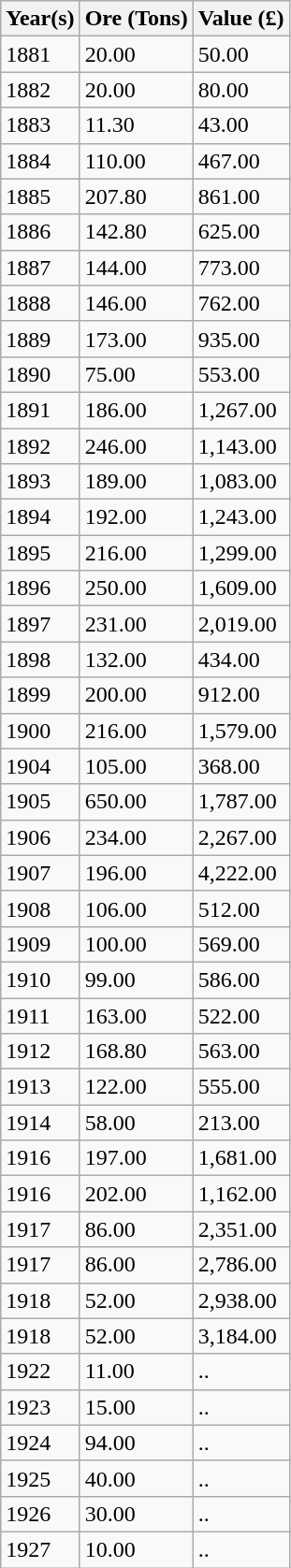<table class="wikitable sortable mw-collapsible mw-collapsed">
<tr>
<th>Year(s)</th>
<th>Ore (Tons)</th>
<th>Value (£)</th>
</tr>
<tr>
<td>1881</td>
<td>20.00</td>
<td>50.00</td>
</tr>
<tr>
<td>1882</td>
<td>20.00</td>
<td>80.00</td>
</tr>
<tr>
<td>1883</td>
<td>11.30</td>
<td>43.00</td>
</tr>
<tr>
<td>1884</td>
<td>110.00</td>
<td>467.00</td>
</tr>
<tr>
<td>1885</td>
<td>207.80</td>
<td>861.00</td>
</tr>
<tr>
<td>1886</td>
<td>142.80</td>
<td>625.00</td>
</tr>
<tr>
<td>1887</td>
<td>144.00</td>
<td>773.00</td>
</tr>
<tr>
<td>1888</td>
<td>146.00</td>
<td>762.00</td>
</tr>
<tr>
<td>1889</td>
<td>173.00</td>
<td>935.00</td>
</tr>
<tr>
<td>1890</td>
<td>75.00</td>
<td>553.00</td>
</tr>
<tr>
<td>1891</td>
<td>186.00</td>
<td>1,267.00</td>
</tr>
<tr>
<td>1892</td>
<td>246.00</td>
<td>1,143.00</td>
</tr>
<tr>
<td>1893</td>
<td>189.00</td>
<td>1,083.00</td>
</tr>
<tr>
<td>1894</td>
<td>192.00</td>
<td>1,243.00</td>
</tr>
<tr>
<td>1895</td>
<td>216.00</td>
<td>1,299.00</td>
</tr>
<tr>
<td>1896</td>
<td>250.00</td>
<td>1,609.00</td>
</tr>
<tr>
<td>1897</td>
<td>231.00</td>
<td>2,019.00</td>
</tr>
<tr>
<td>1898</td>
<td>132.00</td>
<td>434.00</td>
</tr>
<tr>
<td>1899</td>
<td>200.00</td>
<td>912.00</td>
</tr>
<tr>
<td>1900</td>
<td>216.00</td>
<td>1,579.00</td>
</tr>
<tr>
<td>1904</td>
<td>105.00</td>
<td>368.00</td>
</tr>
<tr>
<td>1905</td>
<td>650.00</td>
<td>1,787.00</td>
</tr>
<tr>
<td>1906</td>
<td>234.00</td>
<td>2,267.00</td>
</tr>
<tr>
<td>1907</td>
<td>196.00</td>
<td>4,222.00</td>
</tr>
<tr>
<td>1908</td>
<td>106.00</td>
<td>512.00</td>
</tr>
<tr>
<td>1909</td>
<td>100.00</td>
<td>569.00</td>
</tr>
<tr>
<td>1910</td>
<td>99.00</td>
<td>586.00</td>
</tr>
<tr>
<td>1911</td>
<td>163.00</td>
<td>522.00</td>
</tr>
<tr>
<td>1912</td>
<td>168.80</td>
<td>563.00</td>
</tr>
<tr>
<td>1913</td>
<td>122.00</td>
<td>555.00</td>
</tr>
<tr>
<td>1914</td>
<td>58.00</td>
<td>213.00</td>
</tr>
<tr>
<td>1916</td>
<td>197.00</td>
<td>1,681.00</td>
</tr>
<tr>
<td>1916</td>
<td>202.00</td>
<td>1,162.00</td>
</tr>
<tr>
<td>1917</td>
<td>86.00</td>
<td>2,351.00</td>
</tr>
<tr>
<td>1917</td>
<td>86.00</td>
<td>2,786.00</td>
</tr>
<tr>
<td>1918</td>
<td>52.00</td>
<td>2,938.00</td>
</tr>
<tr>
<td>1918</td>
<td>52.00</td>
<td>3,184.00</td>
</tr>
<tr>
<td>1922</td>
<td>11.00</td>
<td>..</td>
</tr>
<tr>
<td>1923</td>
<td>15.00</td>
<td>..</td>
</tr>
<tr>
<td>1924</td>
<td>94.00</td>
<td>..</td>
</tr>
<tr>
<td>1925</td>
<td>40.00</td>
<td>..</td>
</tr>
<tr>
<td>1926</td>
<td>30.00</td>
<td>..</td>
</tr>
<tr>
<td>1927</td>
<td>10.00</td>
<td>..</td>
</tr>
</table>
